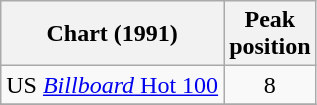<table class="wikitable">
<tr>
<th>Chart (1991)</th>
<th>Peak<br>position</th>
</tr>
<tr>
<td>US <a href='#'><em>Billboard</em> Hot 100</a></td>
<td align="center">8</td>
</tr>
<tr>
</tr>
</table>
